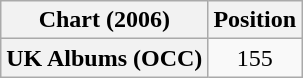<table class="wikitable plainrowheaders" style="text-align:center">
<tr>
<th scope="col">Chart (2006)</th>
<th scope="col">Position</th>
</tr>
<tr>
<th scope="row">UK Albums (OCC)</th>
<td>155</td>
</tr>
</table>
